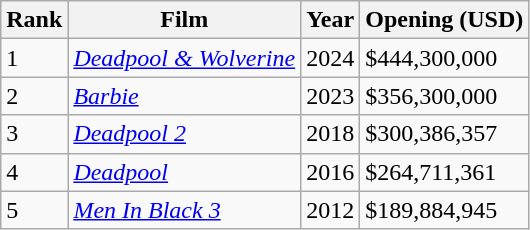<table class="wikitable sortable">
<tr>
<th>Rank</th>
<th>Film</th>
<th>Year</th>
<th>Opening (USD)</th>
</tr>
<tr>
<td>1</td>
<td><em><a href='#'>Deadpool & Wolverine</a></em></td>
<td>2024</td>
<td>$444,300,000</td>
</tr>
<tr>
<td>2</td>
<td><a href='#'><em>Barbie</em></a></td>
<td>2023</td>
<td>$356,300,000</td>
</tr>
<tr>
<td>3</td>
<td><em><a href='#'>Deadpool 2</a></em></td>
<td>2018</td>
<td>$300,386,357</td>
</tr>
<tr>
<td>4</td>
<td><em><a href='#'>Deadpool</a></em></td>
<td>2016</td>
<td>$264,711,361</td>
</tr>
<tr>
<td>5</td>
<td><em><a href='#'>Men In Black 3</a></em></td>
<td>2012</td>
<td>$189,884,945</td>
</tr>
</table>
